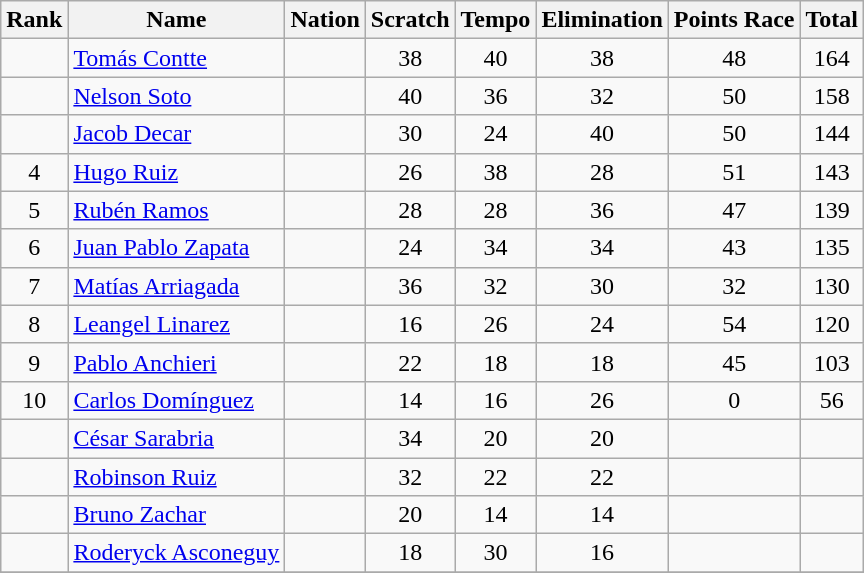<table class="wikitable sortable" style="text-align:center">
<tr>
<th>Rank</th>
<th>Name</th>
<th>Nation</th>
<th>Scratch</th>
<th>Tempo</th>
<th>Elimination</th>
<th>Points Race</th>
<th>Total</th>
</tr>
<tr>
<td></td>
<td align=left><a href='#'>Tomás Contte</a></td>
<td align=left></td>
<td>38</td>
<td>40</td>
<td>38</td>
<td>48</td>
<td>164</td>
</tr>
<tr>
<td></td>
<td align=left><a href='#'>Nelson Soto</a></td>
<td align=left></td>
<td>40</td>
<td>36</td>
<td>32</td>
<td>50</td>
<td>158</td>
</tr>
<tr>
<td></td>
<td align=left><a href='#'>Jacob Decar</a></td>
<td align=left></td>
<td>30</td>
<td>24</td>
<td>40</td>
<td>50</td>
<td>144</td>
</tr>
<tr>
<td>4</td>
<td align=left><a href='#'>Hugo Ruiz</a></td>
<td align=left></td>
<td>26</td>
<td>38</td>
<td>28</td>
<td>51</td>
<td>143</td>
</tr>
<tr>
<td>5</td>
<td align=left><a href='#'>Rubén Ramos</a></td>
<td align=left></td>
<td>28</td>
<td>28</td>
<td>36</td>
<td>47</td>
<td>139</td>
</tr>
<tr>
<td>6</td>
<td align=left><a href='#'>Juan Pablo Zapata</a></td>
<td align=left></td>
<td>24</td>
<td>34</td>
<td>34</td>
<td>43</td>
<td>135</td>
</tr>
<tr>
<td>7</td>
<td align=left><a href='#'>Matías Arriagada</a></td>
<td align=left></td>
<td>36</td>
<td>32</td>
<td>30</td>
<td>32</td>
<td>130</td>
</tr>
<tr>
<td>8</td>
<td align=left><a href='#'>Leangel Linarez</a></td>
<td align=left></td>
<td>16</td>
<td>26</td>
<td>24</td>
<td>54</td>
<td>120</td>
</tr>
<tr>
<td>9</td>
<td align=left><a href='#'>Pablo Anchieri</a></td>
<td align=left></td>
<td>22</td>
<td>18</td>
<td>18</td>
<td>45</td>
<td>103</td>
</tr>
<tr>
<td>10</td>
<td align=left><a href='#'>Carlos Domínguez</a></td>
<td align=left></td>
<td>14</td>
<td>16</td>
<td>26</td>
<td>0</td>
<td>56</td>
</tr>
<tr>
<td></td>
<td align=left><a href='#'>César Sarabria</a></td>
<td align=left></td>
<td>34</td>
<td>20</td>
<td>20</td>
<td></td>
<td></td>
</tr>
<tr>
<td></td>
<td align=left><a href='#'>Robinson Ruiz</a></td>
<td align=left></td>
<td>32</td>
<td>22</td>
<td>22</td>
<td></td>
<td></td>
</tr>
<tr>
<td></td>
<td align=left><a href='#'>Bruno Zachar</a></td>
<td align=left></td>
<td>20</td>
<td>14</td>
<td>14</td>
<td></td>
<td></td>
</tr>
<tr>
<td></td>
<td align=left><a href='#'>Roderyck Asconeguy</a></td>
<td align=left></td>
<td>18</td>
<td>30</td>
<td>16</td>
<td></td>
<td></td>
</tr>
<tr>
</tr>
</table>
